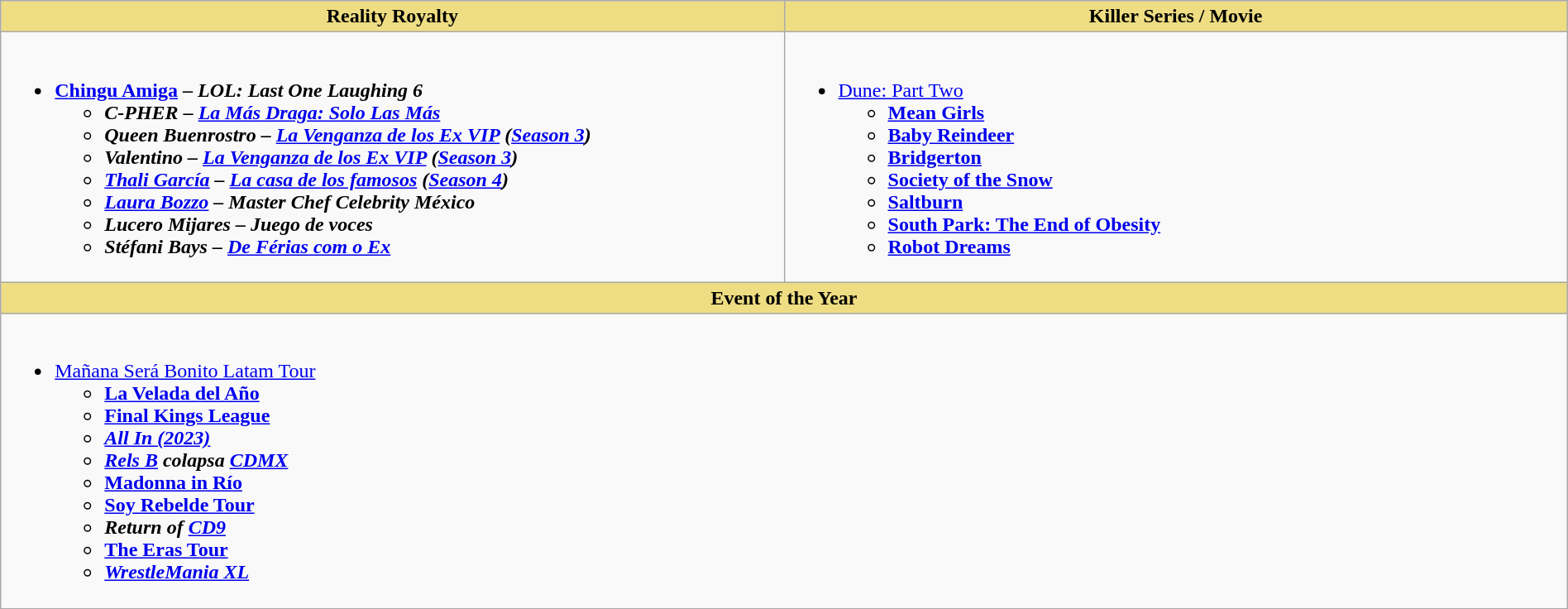<table class="wikitable" style="width:100%">
<tr>
<th style="background:#EEDD82; width:50%">Reality Royalty<br></th>
<th style="background:#EEDD82; width:50%">Killer Series / Movie</th>
</tr>
<tr>
<td valign="top"><br><ul><li><strong><a href='#'>Chingu Amiga</a> – <em>LOL: Last One Laughing 6<strong><em><ul><li>C-PHER – </em><a href='#'>La Más Draga: Solo Las Más</a><em></li><li>Queen Buenrostro – </em><a href='#'>La Venganza de los Ex VIP</a><em> (<a href='#'>Season 3</a>)</li><li>Valentino – </em><a href='#'>La Venganza de los Ex VIP</a><em> (<a href='#'>Season 3</a>)</li><li><a href='#'>Thali García</a> – </em><a href='#'>La casa de los famosos</a><em> (<a href='#'>Season 4</a>)</li><li><a href='#'>Laura Bozzo</a> – </em>Master Chef Celebrity México<em></li><li>Lucero Mijares – </em>Juego de voces<em></li><li>Stéfani Bays – </em><a href='#'>De Férias com o Ex</a><em></li></ul></li></ul></td>
<td valign="top"><br><ul><li></em></strong><a href='#'>Dune: Part Two</a><strong><em><ul><li></em><a href='#'>Mean Girls</a><em></li><li></em><a href='#'>Baby Reindeer</a><em></li><li></em><a href='#'>Bridgerton</a><em></li><li></em><a href='#'>Society of the Snow</a><em></li><li></em><a href='#'>Saltburn</a><em></li><li></em><a href='#'>South Park: The End of Obesity</a><em></li><li></em><a href='#'>Robot Dreams</a><em></li></ul></li></ul></td>
</tr>
<tr>
<th colspan="2" style="background:#EEDD82; width:50%">Event of the Year</th>
</tr>
<tr>
<td colspan="2" valign="top"><br><ul><li></em></strong><a href='#'>Mañana Será Bonito Latam Tour</a><strong><em><ul><li></em><a href='#'>La Velada del Año</a><em></li><li></em><a href='#'>Final Kings League</a><em></li><li><a href='#'>All In (2023)</a></li><li><a href='#'>Rels B</a> colapsa <a href='#'>CDMX</a></li><li></em><a href='#'>Madonna in Río</a><em></li><li></em><a href='#'>Soy Rebelde Tour</a><em></li><li>Return of <a href='#'>CD9</a></li><li></em><a href='#'>The Eras Tour</a><em></li><li><a href='#'>WrestleMania XL</a></li></ul></li></ul></td>
</tr>
</table>
